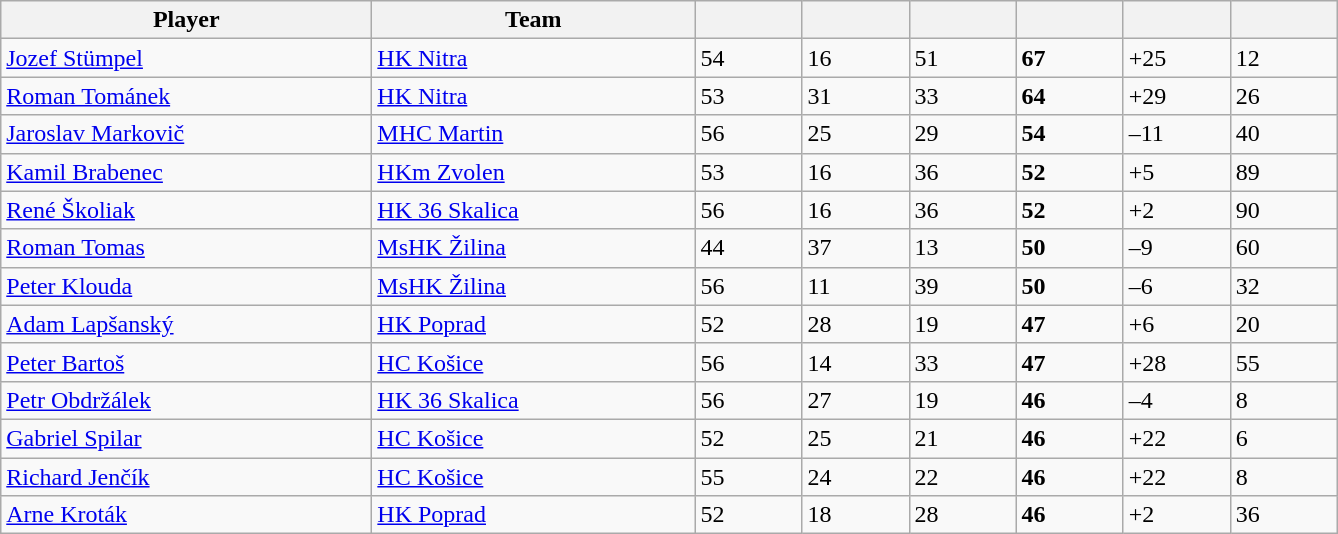<table class="wikitable sortable">
<tr>
<th style="width: 15em;">Player</th>
<th style="width: 13em;">Team</th>
<th style="width: 4em;"></th>
<th style="width: 4em;"></th>
<th style="width: 4em;"></th>
<th style="width: 4em;"></th>
<th style="width: 4em;"></th>
<th style="width: 4em;"></th>
</tr>
<tr>
<td> <a href='#'>Jozef Stümpel</a></td>
<td><a href='#'>HK Nitra</a></td>
<td>54</td>
<td>16</td>
<td>51</td>
<td><strong>67</strong></td>
<td>+25</td>
<td>12</td>
</tr>
<tr>
<td> <a href='#'>Roman Tománek</a></td>
<td><a href='#'>HK Nitra</a></td>
<td>53</td>
<td>31</td>
<td>33</td>
<td><strong>64</strong></td>
<td>+29</td>
<td>26</td>
</tr>
<tr>
<td> <a href='#'>Jaroslav Markovič</a></td>
<td><a href='#'>MHC Martin</a></td>
<td>56</td>
<td>25</td>
<td>29</td>
<td><strong>54</strong></td>
<td>–11</td>
<td>40</td>
</tr>
<tr>
<td> <a href='#'>Kamil Brabenec</a></td>
<td><a href='#'>HKm Zvolen</a></td>
<td>53</td>
<td>16</td>
<td>36</td>
<td><strong>52</strong></td>
<td>+5</td>
<td>89</td>
</tr>
<tr>
<td> <a href='#'>René Školiak</a></td>
<td><a href='#'>HK 36 Skalica</a></td>
<td>56</td>
<td>16</td>
<td>36</td>
<td><strong>52</strong></td>
<td>+2</td>
<td>90</td>
</tr>
<tr>
<td> <a href='#'>Roman Tomas</a></td>
<td><a href='#'>MsHK Žilina</a></td>
<td>44</td>
<td>37</td>
<td>13</td>
<td><strong>50</strong></td>
<td>–9</td>
<td>60</td>
</tr>
<tr>
<td> <a href='#'>Peter Klouda</a></td>
<td><a href='#'>MsHK Žilina</a></td>
<td>56</td>
<td>11</td>
<td>39</td>
<td><strong>50</strong></td>
<td>–6</td>
<td>32</td>
</tr>
<tr>
<td> <a href='#'>Adam Lapšanský</a></td>
<td><a href='#'>HK Poprad</a></td>
<td>52</td>
<td>28</td>
<td>19</td>
<td><strong>47</strong></td>
<td>+6</td>
<td>20</td>
</tr>
<tr>
<td> <a href='#'>Peter Bartoš</a></td>
<td><a href='#'>HC Košice</a></td>
<td>56</td>
<td>14</td>
<td>33</td>
<td><strong>47</strong></td>
<td>+28</td>
<td>55</td>
</tr>
<tr>
<td> <a href='#'>Petr Obdržálek</a></td>
<td><a href='#'>HK 36 Skalica</a></td>
<td>56</td>
<td>27</td>
<td>19</td>
<td><strong>46</strong></td>
<td>–4</td>
<td>8</td>
</tr>
<tr>
<td> <a href='#'>Gabriel Spilar</a></td>
<td><a href='#'>HC Košice</a></td>
<td>52</td>
<td>25</td>
<td>21</td>
<td><strong>46</strong></td>
<td>+22</td>
<td>6</td>
</tr>
<tr>
<td> <a href='#'>Richard Jenčík</a></td>
<td><a href='#'>HC Košice</a></td>
<td>55</td>
<td>24</td>
<td>22</td>
<td><strong>46</strong></td>
<td>+22</td>
<td>8</td>
</tr>
<tr>
<td> <a href='#'>Arne Kroták</a></td>
<td><a href='#'>HK Poprad</a></td>
<td>52</td>
<td>18</td>
<td>28</td>
<td><strong>46</strong></td>
<td>+2</td>
<td>36</td>
</tr>
</table>
